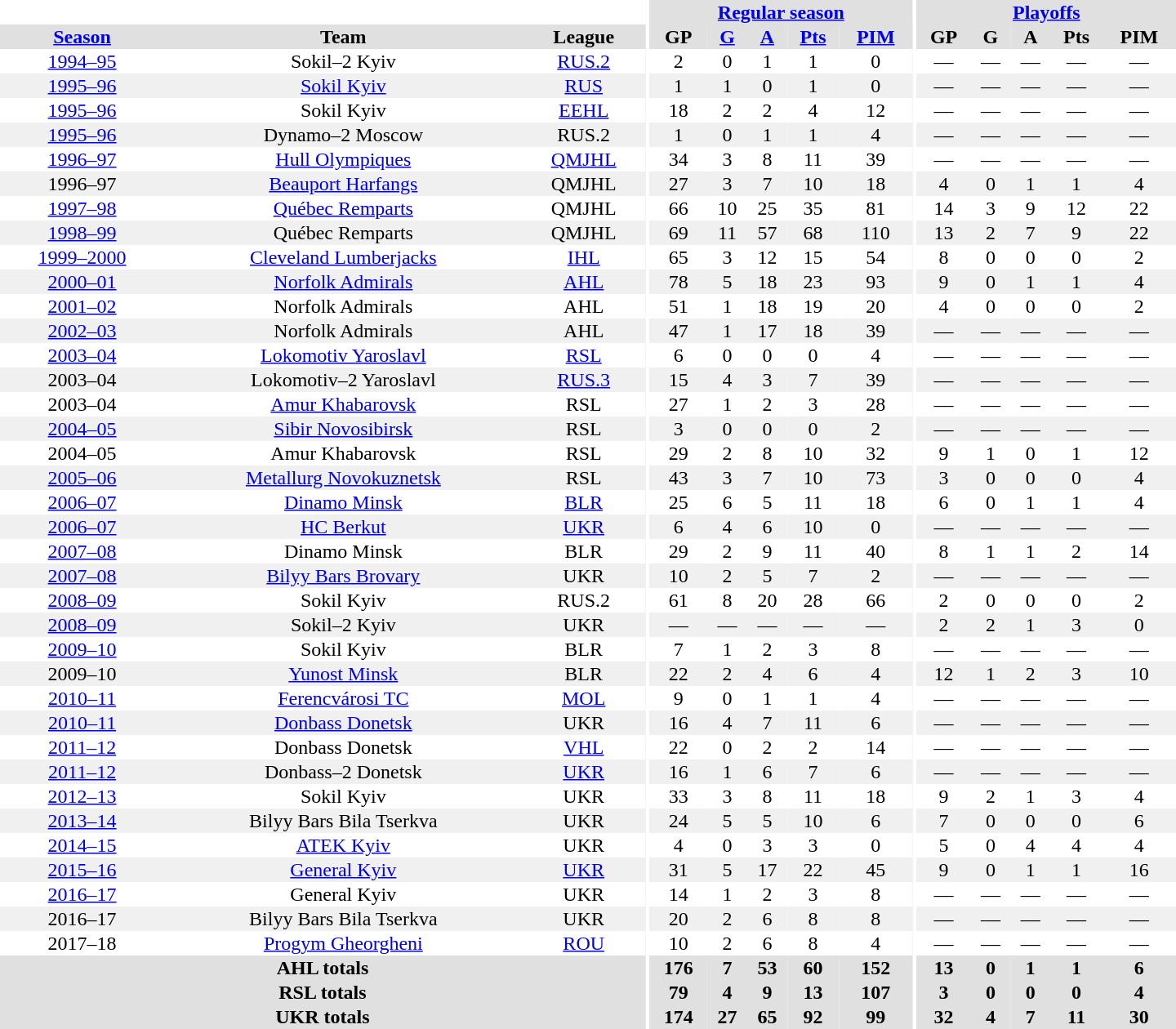<table border="0" cellpadding="1" cellspacing="0" style="text-align:center; width:60em">
<tr bgcolor="#e0e0e0">
<th colspan="3" bgcolor="#ffffff"></th>
<th rowspan="99" bgcolor="#ffffff"></th>
<th colspan="5"><a href='#'>Regular season</a></th>
<th rowspan="99" bgcolor="#ffffff"></th>
<th colspan="5"><a href='#'>Playoffs</a></th>
</tr>
<tr bgcolor="#e0e0e0">
<th><a href='#'>Season</a></th>
<th>Team</th>
<th>League</th>
<th>GP</th>
<th><a href='#'>G</a></th>
<th><a href='#'>A</a></th>
<th><a href='#'>Pts</a></th>
<th><a href='#'>PIM</a></th>
<th>GP</th>
<th>G</th>
<th>A</th>
<th>Pts</th>
<th>PIM</th>
</tr>
<tr>
<td><a href='#'>1994–95</a></td>
<td>Sokil–2 Kyiv</td>
<td><a href='#'>RUS.2</a></td>
<td>2</td>
<td>0</td>
<td>1</td>
<td>1</td>
<td>0</td>
<td>—</td>
<td>—</td>
<td>—</td>
<td>—</td>
<td>—</td>
</tr>
<tr bgcolor="#f0f0f0">
<td><a href='#'>1995–96</a></td>
<td><a href='#'>Sokil Kyiv</a></td>
<td><a href='#'>RUS</a></td>
<td>1</td>
<td>1</td>
<td>0</td>
<td>1</td>
<td>0</td>
<td>—</td>
<td>—</td>
<td>—</td>
<td>—</td>
<td>—</td>
</tr>
<tr>
<td><a href='#'>1995–96</a></td>
<td>Sokil Kyiv</td>
<td><a href='#'>EEHL</a></td>
<td>18</td>
<td>2</td>
<td>2</td>
<td>4</td>
<td>12</td>
<td>—</td>
<td>—</td>
<td>—</td>
<td>—</td>
<td>—</td>
</tr>
<tr bgcolor="#f0f0f0">
<td><a href='#'>1995–96</a></td>
<td>Dynamo–2 Moscow</td>
<td>RUS.2</td>
<td>1</td>
<td>0</td>
<td>1</td>
<td>1</td>
<td>4</td>
<td>—</td>
<td>—</td>
<td>—</td>
<td>—</td>
<td>—</td>
</tr>
<tr>
<td><a href='#'>1996–97</a></td>
<td><a href='#'>Hull Olympiques</a></td>
<td><a href='#'>QMJHL</a></td>
<td>34</td>
<td>3</td>
<td>8</td>
<td>11</td>
<td>39</td>
<td>—</td>
<td>—</td>
<td>—</td>
<td>—</td>
<td>—</td>
</tr>
<tr bgcolor="#f0f0f0">
<td>1996–97</td>
<td><a href='#'>Beauport Harfangs</a></td>
<td>QMJHL</td>
<td>27</td>
<td>3</td>
<td>7</td>
<td>10</td>
<td>18</td>
<td>4</td>
<td>0</td>
<td>1</td>
<td>1</td>
<td>4</td>
</tr>
<tr>
<td><a href='#'>1997–98</a></td>
<td><a href='#'>Québec Remparts</a></td>
<td>QMJHL</td>
<td>66</td>
<td>10</td>
<td>25</td>
<td>35</td>
<td>81</td>
<td>14</td>
<td>3</td>
<td>9</td>
<td>12</td>
<td>22</td>
</tr>
<tr bgcolor="#f0f0f0">
<td><a href='#'>1998–99</a></td>
<td>Québec Remparts</td>
<td>QMJHL</td>
<td>69</td>
<td>11</td>
<td>57</td>
<td>68</td>
<td>110</td>
<td>13</td>
<td>2</td>
<td>7</td>
<td>9</td>
<td>22</td>
</tr>
<tr>
<td><a href='#'>1999–2000</a></td>
<td><a href='#'>Cleveland Lumberjacks</a></td>
<td><a href='#'>IHL</a></td>
<td>65</td>
<td>3</td>
<td>12</td>
<td>15</td>
<td>54</td>
<td>8</td>
<td>0</td>
<td>0</td>
<td>0</td>
<td>2</td>
</tr>
<tr bgcolor="#f0f0f0">
<td><a href='#'>2000–01</a></td>
<td><a href='#'>Norfolk Admirals</a></td>
<td><a href='#'>AHL</a></td>
<td>78</td>
<td>5</td>
<td>18</td>
<td>23</td>
<td>93</td>
<td>9</td>
<td>0</td>
<td>1</td>
<td>1</td>
<td>4</td>
</tr>
<tr>
<td><a href='#'>2001–02</a></td>
<td>Norfolk Admirals</td>
<td>AHL</td>
<td>51</td>
<td>1</td>
<td>18</td>
<td>19</td>
<td>20</td>
<td>4</td>
<td>0</td>
<td>0</td>
<td>0</td>
<td>2</td>
</tr>
<tr bgcolor="#f0f0f0">
<td><a href='#'>2002–03</a></td>
<td>Norfolk Admirals</td>
<td>AHL</td>
<td>47</td>
<td>1</td>
<td>17</td>
<td>18</td>
<td>39</td>
<td>—</td>
<td>—</td>
<td>—</td>
<td>—</td>
<td>—</td>
</tr>
<tr>
<td><a href='#'>2003–04</a></td>
<td><a href='#'>Lokomotiv Yaroslavl</a></td>
<td><a href='#'>RSL</a></td>
<td>6</td>
<td>0</td>
<td>0</td>
<td>0</td>
<td>4</td>
<td>—</td>
<td>—</td>
<td>—</td>
<td>—</td>
<td>—</td>
</tr>
<tr bgcolor="#f0f0f0">
<td>2003–04</td>
<td>Lokomotiv–2 Yaroslavl</td>
<td><a href='#'>RUS.3</a></td>
<td>15</td>
<td>4</td>
<td>3</td>
<td>7</td>
<td>39</td>
<td>—</td>
<td>—</td>
<td>—</td>
<td>—</td>
<td>—</td>
</tr>
<tr>
<td>2003–04</td>
<td><a href='#'>Amur Khabarovsk</a></td>
<td>RSL</td>
<td>27</td>
<td>1</td>
<td>2</td>
<td>3</td>
<td>28</td>
<td>—</td>
<td>—</td>
<td>—</td>
<td>—</td>
<td>—</td>
</tr>
<tr bgcolor="#f0f0f0">
<td><a href='#'>2004–05</a></td>
<td><a href='#'>Sibir Novosibirsk</a></td>
<td>RSL</td>
<td>3</td>
<td>0</td>
<td>0</td>
<td>0</td>
<td>2</td>
<td>—</td>
<td>—</td>
<td>—</td>
<td>—</td>
<td>—</td>
</tr>
<tr>
<td>2004–05</td>
<td>Amur Khabarovsk</td>
<td>RSL</td>
<td>29</td>
<td>2</td>
<td>8</td>
<td>10</td>
<td>32</td>
<td>9</td>
<td>1</td>
<td>0</td>
<td>1</td>
<td>12</td>
</tr>
<tr bgcolor="#f0f0f0">
<td><a href='#'>2005–06</a></td>
<td><a href='#'>Metallurg Novokuznetsk</a></td>
<td>RSL</td>
<td>43</td>
<td>3</td>
<td>7</td>
<td>10</td>
<td>73</td>
<td>3</td>
<td>0</td>
<td>0</td>
<td>0</td>
<td>4</td>
</tr>
<tr>
<td><a href='#'>2006–07</a></td>
<td><a href='#'>Dinamo Minsk</a></td>
<td><a href='#'>BLR</a></td>
<td>25</td>
<td>6</td>
<td>5</td>
<td>11</td>
<td>18</td>
<td>6</td>
<td>0</td>
<td>1</td>
<td>1</td>
<td>4</td>
</tr>
<tr bgcolor="#f0f0f0">
<td><a href='#'>2006–07</a></td>
<td><a href='#'>HC Berkut</a></td>
<td><a href='#'>UKR</a></td>
<td>6</td>
<td>4</td>
<td>6</td>
<td>10</td>
<td>0</td>
<td>—</td>
<td>—</td>
<td>—</td>
<td>—</td>
<td>—</td>
</tr>
<tr>
<td><a href='#'>2007–08</a></td>
<td>Dinamo Minsk</td>
<td>BLR</td>
<td>29</td>
<td>2</td>
<td>9</td>
<td>11</td>
<td>40</td>
<td>8</td>
<td>1</td>
<td>1</td>
<td>2</td>
<td>14</td>
</tr>
<tr bgcolor="#f0f0f0">
<td><a href='#'>2007–08</a></td>
<td><a href='#'>Bilyy Bars Brovary</a></td>
<td>UKR</td>
<td>10</td>
<td>2</td>
<td>5</td>
<td>7</td>
<td>2</td>
<td>—</td>
<td>—</td>
<td>—</td>
<td>—</td>
<td>—</td>
</tr>
<tr>
<td><a href='#'>2008–09</a></td>
<td>Sokil Kyiv</td>
<td>RUS.2</td>
<td>61</td>
<td>8</td>
<td>20</td>
<td>28</td>
<td>66</td>
<td>2</td>
<td>0</td>
<td>0</td>
<td>0</td>
<td>2</td>
</tr>
<tr bgcolor="#f0f0f0">
<td><a href='#'>2008–09</a></td>
<td>Sokil–2 Kyiv</td>
<td>UKR</td>
<td>—</td>
<td>—</td>
<td>—</td>
<td>—</td>
<td>—</td>
<td>2</td>
<td>2</td>
<td>1</td>
<td>3</td>
<td>0</td>
</tr>
<tr>
<td><a href='#'>2009–10</a></td>
<td>Sokil Kyiv</td>
<td>BLR</td>
<td>7</td>
<td>1</td>
<td>2</td>
<td>3</td>
<td>8</td>
<td>—</td>
<td>—</td>
<td>—</td>
<td>—</td>
<td>—</td>
</tr>
<tr bgcolor="#f0f0f0">
<td>2009–10</td>
<td><a href='#'>Yunost Minsk</a></td>
<td>BLR</td>
<td>22</td>
<td>2</td>
<td>4</td>
<td>6</td>
<td>4</td>
<td>12</td>
<td>1</td>
<td>2</td>
<td>3</td>
<td>10</td>
</tr>
<tr>
<td><a href='#'>2010–11</a></td>
<td><a href='#'>Ferencvárosi TC</a></td>
<td><a href='#'>MOL</a></td>
<td>9</td>
<td>0</td>
<td>1</td>
<td>1</td>
<td>4</td>
<td>—</td>
<td>—</td>
<td>—</td>
<td>—</td>
<td>—</td>
</tr>
<tr bgcolor="#f0f0f0">
<td><a href='#'>2010–11</a></td>
<td><a href='#'>Donbass Donetsk</a></td>
<td>UKR</td>
<td>16</td>
<td>4</td>
<td>7</td>
<td>11</td>
<td>6</td>
<td>—</td>
<td>—</td>
<td>—</td>
<td>—</td>
<td>—</td>
</tr>
<tr>
<td><a href='#'>2011–12</a></td>
<td>Donbass Donetsk</td>
<td><a href='#'>VHL</a></td>
<td>22</td>
<td>0</td>
<td>2</td>
<td>2</td>
<td>14</td>
<td>—</td>
<td>—</td>
<td>—</td>
<td>—</td>
<td>—</td>
</tr>
<tr bgcolor="#f0f0f0">
<td><a href='#'>2011–12</a></td>
<td>Donbass–2 Donetsk</td>
<td><a href='#'>UKR</a></td>
<td>16</td>
<td>1</td>
<td>6</td>
<td>7</td>
<td>6</td>
<td>—</td>
<td>—</td>
<td>—</td>
<td>—</td>
<td>—</td>
</tr>
<tr>
<td><a href='#'>2012–13</a></td>
<td>Sokil Kyiv</td>
<td>UKR</td>
<td>33</td>
<td>3</td>
<td>8</td>
<td>11</td>
<td>18</td>
<td>9</td>
<td>2</td>
<td>1</td>
<td>3</td>
<td>4</td>
</tr>
<tr bgcolor="#f0f0f0">
<td><a href='#'>2013–14</a></td>
<td>Bilyy Bars Bila Tserkva</td>
<td>UKR</td>
<td>24</td>
<td>5</td>
<td>5</td>
<td>10</td>
<td>6</td>
<td>7</td>
<td>0</td>
<td>0</td>
<td>0</td>
<td>6</td>
</tr>
<tr>
<td><a href='#'>2014–15</a></td>
<td><a href='#'>ATEK Kyiv</a></td>
<td>UKR</td>
<td>4</td>
<td>0</td>
<td>3</td>
<td>3</td>
<td>0</td>
<td>5</td>
<td>0</td>
<td>4</td>
<td>4</td>
<td>4</td>
</tr>
<tr bgcolor="#f0f0f0">
<td><a href='#'>2015–16</a></td>
<td><a href='#'>General Kyiv</a></td>
<td><a href='#'>UKR</a></td>
<td>31</td>
<td>5</td>
<td>17</td>
<td>22</td>
<td>45</td>
<td>9</td>
<td>0</td>
<td>1</td>
<td>1</td>
<td>16</td>
</tr>
<tr>
<td><a href='#'>2016–17</a></td>
<td>General Kyiv</td>
<td>UKR</td>
<td>14</td>
<td>1</td>
<td>2</td>
<td>3</td>
<td>8</td>
<td>—</td>
<td>—</td>
<td>—</td>
<td>—</td>
<td>—</td>
</tr>
<tr bgcolor="#f0f0f0">
<td>2016–17</td>
<td>Bilyy Bars Bila Tserkva</td>
<td>UKR</td>
<td>20</td>
<td>2</td>
<td>6</td>
<td>8</td>
<td>8</td>
<td>—</td>
<td>—</td>
<td>—</td>
<td>—</td>
<td>—</td>
</tr>
<tr>
<td>2017–18</td>
<td><a href='#'>Progym Gheorgheni</a></td>
<td><a href='#'>ROU</a></td>
<td>10</td>
<td>2</td>
<td>6</td>
<td>8</td>
<td>4</td>
<td>—</td>
<td>—</td>
<td>—</td>
<td>—</td>
<td>—</td>
</tr>
<tr bgcolor="#e0e0e0">
<th colspan="3">AHL totals</th>
<th>176</th>
<th>7</th>
<th>53</th>
<th>60</th>
<th>152</th>
<th>13</th>
<th>0</th>
<th>1</th>
<th>1</th>
<th>6</th>
</tr>
<tr bgcolor="#e0e0e0">
<th colspan="3">RSL totals</th>
<th>79</th>
<th>4</th>
<th>9</th>
<th>13</th>
<th>107</th>
<th>3</th>
<th>0</th>
<th>0</th>
<th>0</th>
<th>4</th>
</tr>
<tr bgcolor="#e0e0e0">
<th colspan="3">UKR totals</th>
<th>174</th>
<th>27</th>
<th>65</th>
<th>92</th>
<th>99</th>
<th>32</th>
<th>4</th>
<th>7</th>
<th>11</th>
<th>30</th>
</tr>
</table>
